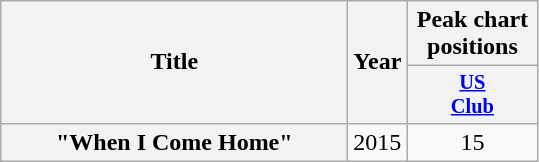<table class="wikitable plainrowheaders" style="text-align:center;">
<tr>
<th scope="col" rowspan="2" style="width:14em;">Title</th>
<th scope="col" rowspan="2" style="width:1em;">Year</th>
<th scope="col" style="width:5em;">Peak chart positions</th>
</tr>
<tr>
<th scope="col" style="width:3em;font-size:85%;"><a href='#'>US</a><br><a href='#'>Club</a><br></th>
</tr>
<tr>
<th scope="row">"When I Come Home"</th>
<td>2015</td>
<td>15</td>
</tr>
</table>
